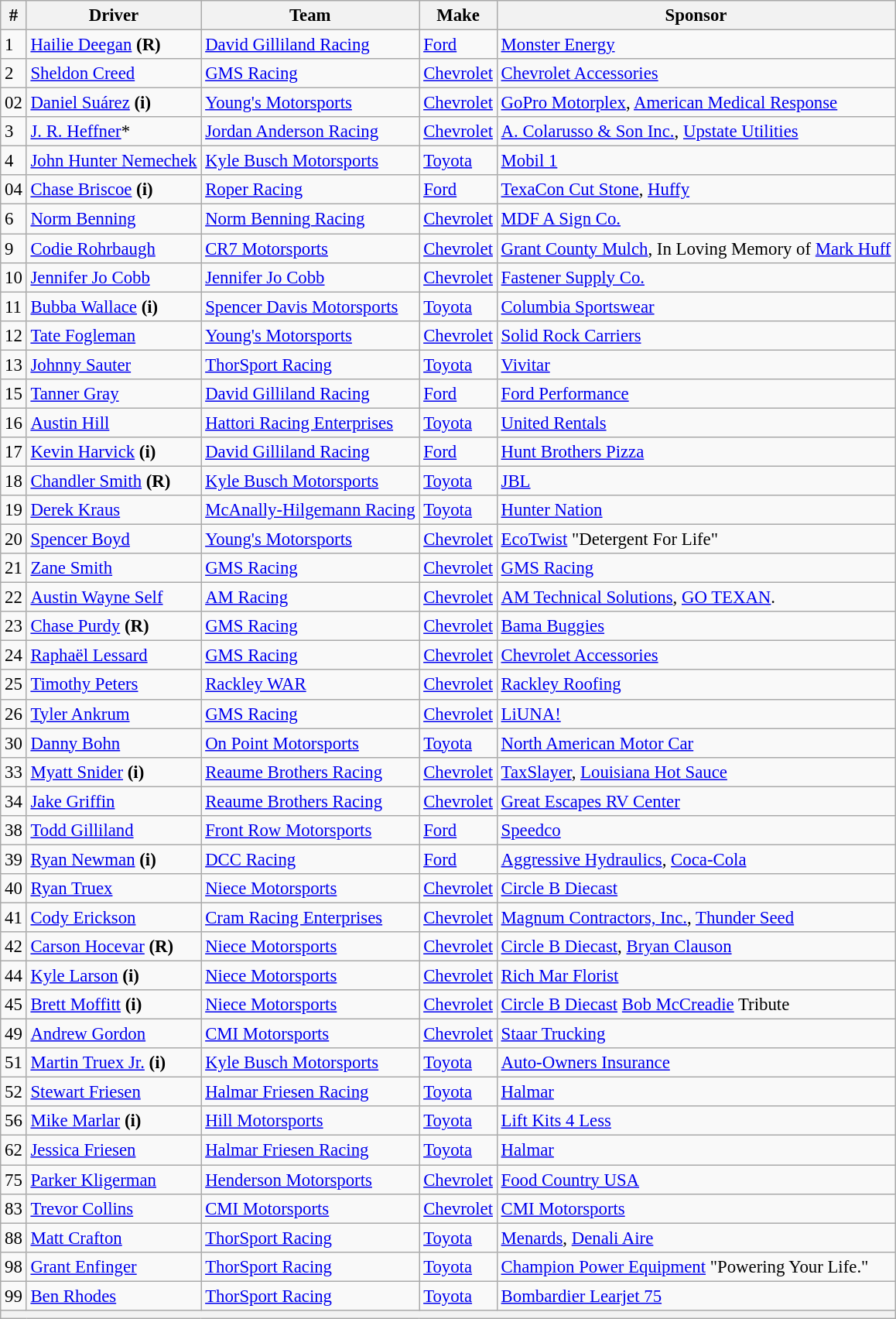<table class="wikitable" style="font-size: 95%;">
<tr>
<th>#</th>
<th>Driver</th>
<th>Team</th>
<th>Make</th>
<th>Sponsor</th>
</tr>
<tr>
<td>1</td>
<td><a href='#'>Hailie Deegan</a> <strong>(R)</strong></td>
<td><a href='#'>David Gilliland Racing</a></td>
<td><a href='#'>Ford</a></td>
<td><a href='#'>Monster Energy</a></td>
</tr>
<tr>
<td>2</td>
<td><a href='#'>Sheldon Creed</a></td>
<td><a href='#'>GMS Racing</a></td>
<td><a href='#'>Chevrolet</a></td>
<td><a href='#'>Chevrolet Accessories</a></td>
</tr>
<tr>
<td>02</td>
<td><a href='#'>Daniel Suárez</a> <strong>(i)</strong></td>
<td><a href='#'>Young's Motorsports</a></td>
<td><a href='#'>Chevrolet</a></td>
<td><a href='#'>GoPro Motorplex</a>, <a href='#'>American Medical Response</a></td>
</tr>
<tr>
<td>3</td>
<td><a href='#'>J. R. Heffner</a>*</td>
<td><a href='#'>Jordan Anderson Racing</a></td>
<td><a href='#'>Chevrolet</a></td>
<td><a href='#'>A. Colarusso & Son Inc.</a>, <a href='#'>Upstate Utilities</a></td>
</tr>
<tr>
<td>4</td>
<td nowrap><a href='#'>John Hunter Nemechek</a></td>
<td><a href='#'>Kyle Busch Motorsports</a></td>
<td><a href='#'>Toyota</a></td>
<td><a href='#'>Mobil 1</a></td>
</tr>
<tr>
<td>04</td>
<td><a href='#'>Chase Briscoe</a> <strong>(i)</strong></td>
<td><a href='#'>Roper Racing</a></td>
<td><a href='#'>Ford</a></td>
<td><a href='#'>TexaCon Cut Stone</a>, <a href='#'>Huffy</a></td>
</tr>
<tr>
<td>6</td>
<td><a href='#'>Norm Benning</a></td>
<td><a href='#'>Norm Benning Racing</a></td>
<td><a href='#'>Chevrolet</a></td>
<td><a href='#'>MDF A Sign Co.</a></td>
</tr>
<tr>
<td>9</td>
<td><a href='#'>Codie Rohrbaugh</a></td>
<td><a href='#'>CR7 Motorsports</a></td>
<td><a href='#'>Chevrolet</a></td>
<td nowrap><a href='#'>Grant County Mulch</a>, In Loving Memory of <a href='#'>Mark Huff</a></td>
</tr>
<tr>
<td>10</td>
<td><a href='#'>Jennifer Jo Cobb</a></td>
<td><a href='#'>Jennifer Jo Cobb</a></td>
<td><a href='#'>Chevrolet</a></td>
<td><a href='#'>Fastener Supply Co.</a></td>
</tr>
<tr>
<td>11</td>
<td><a href='#'>Bubba Wallace</a> <strong>(i)</strong></td>
<td><a href='#'>Spencer Davis Motorsports</a></td>
<td><a href='#'>Toyota</a></td>
<td><a href='#'>Columbia Sportswear</a></td>
</tr>
<tr>
<td>12</td>
<td><a href='#'>Tate Fogleman</a></td>
<td><a href='#'>Young's Motorsports</a></td>
<td><a href='#'>Chevrolet</a></td>
<td><a href='#'>Solid Rock Carriers</a></td>
</tr>
<tr>
<td>13</td>
<td><a href='#'>Johnny Sauter</a></td>
<td><a href='#'>ThorSport Racing</a></td>
<td><a href='#'>Toyota</a></td>
<td><a href='#'>Vivitar</a></td>
</tr>
<tr>
<td>15</td>
<td><a href='#'>Tanner Gray</a></td>
<td><a href='#'>David Gilliland Racing</a></td>
<td><a href='#'>Ford</a></td>
<td><a href='#'>Ford Performance</a></td>
</tr>
<tr>
<td>16</td>
<td><a href='#'>Austin Hill</a></td>
<td><a href='#'>Hattori Racing Enterprises</a></td>
<td><a href='#'>Toyota</a></td>
<td><a href='#'>United Rentals</a></td>
</tr>
<tr>
<td>17</td>
<td><a href='#'>Kevin Harvick</a> <strong>(i)</strong></td>
<td><a href='#'>David Gilliland Racing</a></td>
<td><a href='#'>Ford</a></td>
<td><a href='#'>Hunt Brothers Pizza</a></td>
</tr>
<tr>
<td>18</td>
<td><a href='#'>Chandler Smith</a> <strong>(R)</strong></td>
<td><a href='#'>Kyle Busch Motorsports</a></td>
<td><a href='#'>Toyota</a></td>
<td><a href='#'>JBL</a></td>
</tr>
<tr>
<td>19</td>
<td><a href='#'>Derek Kraus</a></td>
<td nowrap><a href='#'>McAnally-Hilgemann Racing</a></td>
<td><a href='#'>Toyota</a></td>
<td><a href='#'>Hunter Nation</a></td>
</tr>
<tr>
<td>20</td>
<td><a href='#'>Spencer Boyd</a></td>
<td><a href='#'>Young's Motorsports</a></td>
<td><a href='#'>Chevrolet</a></td>
<td><a href='#'>EcoTwist</a> "Detergent For Life"</td>
</tr>
<tr>
<td>21</td>
<td><a href='#'>Zane Smith</a></td>
<td><a href='#'>GMS Racing</a></td>
<td><a href='#'>Chevrolet</a></td>
<td><a href='#'>GMS Racing</a></td>
</tr>
<tr>
<td>22</td>
<td><a href='#'>Austin Wayne Self</a></td>
<td><a href='#'>AM Racing</a></td>
<td><a href='#'>Chevrolet</a></td>
<td><a href='#'>AM Technical Solutions</a>, <a href='#'>GO TEXAN</a>.</td>
</tr>
<tr>
<td>23</td>
<td><a href='#'>Chase Purdy</a> <strong>(R)</strong></td>
<td><a href='#'>GMS Racing</a></td>
<td><a href='#'>Chevrolet</a></td>
<td><a href='#'>Bama Buggies</a></td>
</tr>
<tr>
<td>24</td>
<td><a href='#'>Raphaël Lessard</a></td>
<td><a href='#'>GMS Racing</a></td>
<td><a href='#'>Chevrolet</a></td>
<td><a href='#'>Chevrolet Accessories</a></td>
</tr>
<tr>
<td>25</td>
<td><a href='#'>Timothy Peters</a></td>
<td><a href='#'>Rackley WAR</a></td>
<td><a href='#'>Chevrolet</a></td>
<td><a href='#'>Rackley Roofing</a></td>
</tr>
<tr>
<td>26</td>
<td><a href='#'>Tyler Ankrum</a></td>
<td><a href='#'>GMS Racing</a></td>
<td><a href='#'>Chevrolet</a></td>
<td><a href='#'>LiUNA!</a></td>
</tr>
<tr>
<td>30</td>
<td><a href='#'>Danny Bohn</a></td>
<td><a href='#'>On Point Motorsports</a></td>
<td><a href='#'>Toyota</a></td>
<td><a href='#'>North American Motor Car</a></td>
</tr>
<tr>
<td>33</td>
<td><a href='#'>Myatt Snider</a> <strong>(i)</strong></td>
<td><a href='#'>Reaume Brothers Racing</a></td>
<td><a href='#'>Chevrolet</a></td>
<td><a href='#'>TaxSlayer</a>, <a href='#'>Louisiana Hot Sauce</a></td>
</tr>
<tr>
<td>34</td>
<td><a href='#'>Jake Griffin</a></td>
<td><a href='#'>Reaume Brothers Racing</a></td>
<td><a href='#'>Chevrolet</a></td>
<td><a href='#'>Great Escapes RV Center</a></td>
</tr>
<tr>
<td>38</td>
<td><a href='#'>Todd Gilliland</a></td>
<td><a href='#'>Front Row Motorsports</a></td>
<td><a href='#'>Ford</a></td>
<td><a href='#'>Speedco</a></td>
</tr>
<tr>
<td>39</td>
<td><a href='#'>Ryan Newman</a> <strong>(i)</strong></td>
<td><a href='#'>DCC Racing</a></td>
<td><a href='#'>Ford</a></td>
<td><a href='#'>Aggressive Hydraulics</a>, <a href='#'>Coca-Cola</a></td>
</tr>
<tr>
<td>40</td>
<td><a href='#'>Ryan Truex</a></td>
<td><a href='#'>Niece Motorsports</a></td>
<td><a href='#'>Chevrolet</a></td>
<td><a href='#'>Circle B Diecast</a></td>
</tr>
<tr>
<td>41</td>
<td><a href='#'>Cody Erickson</a></td>
<td><a href='#'>Cram Racing Enterprises</a></td>
<td><a href='#'>Chevrolet</a></td>
<td><a href='#'>Magnum Contractors, Inc.</a>, <a href='#'>Thunder Seed</a></td>
</tr>
<tr>
<td>42</td>
<td><a href='#'>Carson Hocevar</a> <strong>(R)</strong></td>
<td><a href='#'>Niece Motorsports</a></td>
<td><a href='#'>Chevrolet</a></td>
<td><a href='#'>Circle B Diecast</a>, <a href='#'>Bryan Clauson</a></td>
</tr>
<tr>
<td>44</td>
<td><a href='#'>Kyle Larson</a> <strong>(i)</strong></td>
<td><a href='#'>Niece Motorsports</a></td>
<td><a href='#'>Chevrolet</a></td>
<td><a href='#'>Rich Mar Florist</a></td>
</tr>
<tr>
<td>45</td>
<td><a href='#'>Brett Moffitt</a> <strong>(i)</strong></td>
<td><a href='#'>Niece Motorsports</a></td>
<td><a href='#'>Chevrolet</a></td>
<td><a href='#'>Circle B Diecast</a> <a href='#'>Bob McCreadie</a> Tribute</td>
</tr>
<tr>
<td>49</td>
<td><a href='#'>Andrew Gordon</a></td>
<td><a href='#'>CMI Motorsports</a></td>
<td><a href='#'>Chevrolet</a></td>
<td><a href='#'>Staar Trucking</a></td>
</tr>
<tr>
<td>51</td>
<td><a href='#'>Martin Truex Jr.</a> <strong>(i)</strong></td>
<td><a href='#'>Kyle Busch Motorsports</a></td>
<td><a href='#'>Toyota</a></td>
<td><a href='#'>Auto-Owners Insurance</a></td>
</tr>
<tr>
<td>52</td>
<td><a href='#'>Stewart Friesen</a></td>
<td><a href='#'>Halmar Friesen Racing</a></td>
<td><a href='#'>Toyota</a></td>
<td><a href='#'>Halmar</a></td>
</tr>
<tr>
<td>56</td>
<td><a href='#'>Mike Marlar</a> <strong>(i)</strong></td>
<td><a href='#'>Hill Motorsports</a></td>
<td><a href='#'>Toyota</a></td>
<td><a href='#'>Lift Kits 4 Less</a></td>
</tr>
<tr>
<td>62</td>
<td><a href='#'>Jessica Friesen</a></td>
<td><a href='#'>Halmar Friesen Racing</a></td>
<td><a href='#'>Toyota</a></td>
<td><a href='#'>Halmar</a></td>
</tr>
<tr>
<td>75</td>
<td><a href='#'>Parker Kligerman</a></td>
<td><a href='#'>Henderson Motorsports</a></td>
<td><a href='#'>Chevrolet</a></td>
<td><a href='#'>Food Country USA</a></td>
</tr>
<tr>
<td>83</td>
<td><a href='#'>Trevor Collins</a></td>
<td><a href='#'>CMI Motorsports</a></td>
<td><a href='#'>Chevrolet</a></td>
<td><a href='#'>CMI Motorsports</a></td>
</tr>
<tr>
<td>88</td>
<td><a href='#'>Matt Crafton</a></td>
<td><a href='#'>ThorSport Racing</a></td>
<td><a href='#'>Toyota</a></td>
<td><a href='#'>Menards</a>, <a href='#'>Denali Aire</a></td>
</tr>
<tr>
<td>98</td>
<td><a href='#'>Grant Enfinger</a></td>
<td><a href='#'>ThorSport Racing</a></td>
<td><a href='#'>Toyota</a></td>
<td><a href='#'>Champion Power Equipment</a> "Powering Your Life."</td>
</tr>
<tr>
<td>99</td>
<td><a href='#'>Ben Rhodes</a></td>
<td><a href='#'>ThorSport Racing</a></td>
<td><a href='#'>Toyota</a></td>
<td><a href='#'>Bombardier Learjet 75</a></td>
</tr>
<tr>
<th colspan="5"></th>
</tr>
</table>
